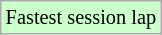<table class="wikitable sortable" style="font-size: 85%;">
<tr style="background:#ccffcc;">
<td>Fastest session lap</td>
</tr>
</table>
